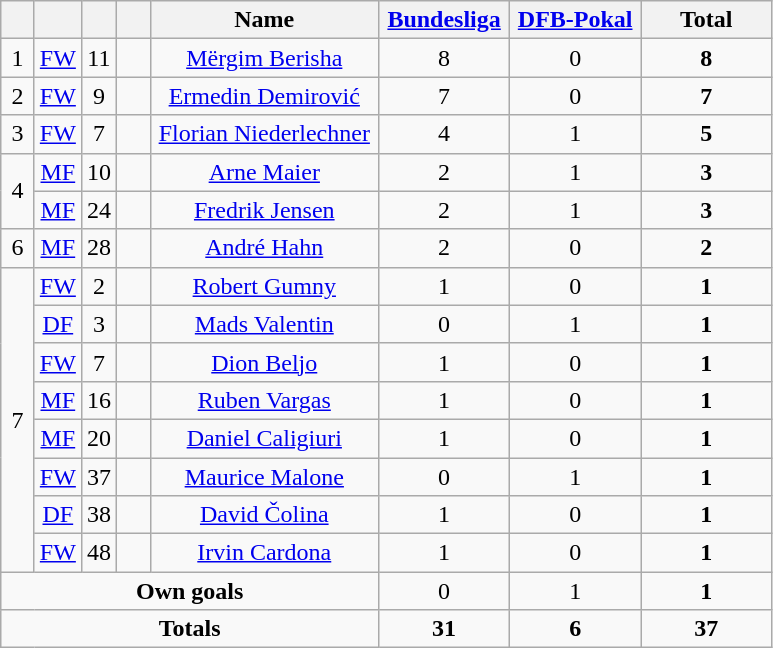<table class="wikitable" style="text-align:center">
<tr>
<th width=15></th>
<th width=15></th>
<th width=15></th>
<th width=15></th>
<th width=145>Name</th>
<th width=80><strong><a href='#'>Bundesliga</a></strong></th>
<th width=80><strong><a href='#'>DFB-Pokal</a></strong></th>
<th width=80>Total</th>
</tr>
<tr>
<td>1</td>
<td align=center><a href='#'>FW</a></td>
<td align=center>11</td>
<td></td>
<td><a href='#'>Mërgim Berisha</a></td>
<td>8</td>
<td>0</td>
<td><strong>8</strong></td>
</tr>
<tr>
<td>2</td>
<td align=center><a href='#'>FW</a></td>
<td align=center>9</td>
<td></td>
<td><a href='#'>Ermedin Demirović</a></td>
<td>7</td>
<td>0</td>
<td><strong>7</strong></td>
</tr>
<tr>
<td>3</td>
<td align=center><a href='#'>FW</a></td>
<td align=center>7</td>
<td></td>
<td><a href='#'>Florian Niederlechner</a></td>
<td>4</td>
<td>1</td>
<td><strong>5</strong></td>
</tr>
<tr>
<td rowspan=2>4</td>
<td align=center><a href='#'>MF</a></td>
<td align=center>10</td>
<td></td>
<td><a href='#'>Arne Maier</a></td>
<td>2</td>
<td>1</td>
<td><strong>3</strong></td>
</tr>
<tr>
<td align=center><a href='#'>MF</a></td>
<td align=center>24</td>
<td></td>
<td><a href='#'>Fredrik Jensen</a></td>
<td>2</td>
<td>1</td>
<td><strong>3</strong></td>
</tr>
<tr>
<td>6</td>
<td align=center><a href='#'>MF</a></td>
<td align=center>28</td>
<td></td>
<td><a href='#'>André Hahn</a></td>
<td>2</td>
<td>0</td>
<td><strong>2</strong></td>
</tr>
<tr>
<td rowspan=8>7</td>
<td align=center><a href='#'>FW</a></td>
<td align=center>2</td>
<td></td>
<td><a href='#'>Robert Gumny</a></td>
<td>1</td>
<td>0</td>
<td><strong>1</strong></td>
</tr>
<tr>
<td align=center><a href='#'>DF</a></td>
<td align=center>3</td>
<td></td>
<td><a href='#'>Mads Valentin</a></td>
<td>0</td>
<td>1</td>
<td><strong>1</strong></td>
</tr>
<tr>
<td align=center><a href='#'>FW</a></td>
<td align=center>7</td>
<td></td>
<td><a href='#'>Dion Beljo</a></td>
<td>1</td>
<td>0</td>
<td><strong>1</strong></td>
</tr>
<tr>
<td align=center><a href='#'>MF</a></td>
<td align=center>16</td>
<td></td>
<td><a href='#'>Ruben Vargas</a></td>
<td>1</td>
<td>0</td>
<td><strong>1</strong></td>
</tr>
<tr>
<td align=center><a href='#'>MF</a></td>
<td align=center>20</td>
<td></td>
<td><a href='#'>Daniel Caligiuri</a></td>
<td>1</td>
<td>0</td>
<td><strong>1</strong></td>
</tr>
<tr>
<td align=center><a href='#'>FW</a></td>
<td align=center>37</td>
<td></td>
<td><a href='#'>Maurice Malone</a></td>
<td>0</td>
<td>1</td>
<td><strong>1</strong></td>
</tr>
<tr>
<td align=center><a href='#'>DF</a></td>
<td align=center>38</td>
<td></td>
<td><a href='#'>David Čolina</a></td>
<td>1</td>
<td>0</td>
<td><strong>1</strong></td>
</tr>
<tr>
<td align=center><a href='#'>FW</a></td>
<td align=center>48</td>
<td></td>
<td><a href='#'>Irvin Cardona</a></td>
<td>1</td>
<td>0</td>
<td><strong>1</strong></td>
</tr>
<tr>
<td colspan=5><strong>Own goals</strong></td>
<td>0</td>
<td>1</td>
<td><strong>1</strong></td>
</tr>
<tr>
<td colspan=5><strong>Totals</strong></td>
<td><strong>31</strong></td>
<td><strong>6</strong></td>
<td><strong>37</strong></td>
</tr>
</table>
